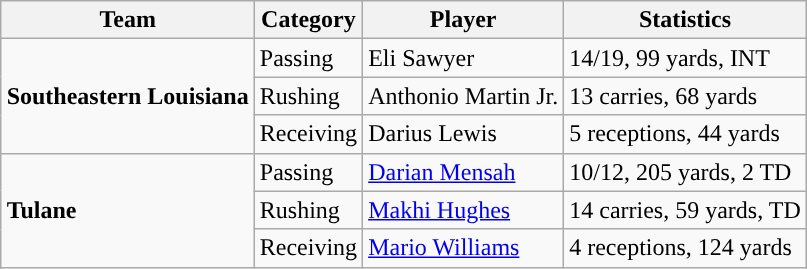<table class="wikitable" style="float: right;">
<tr>
<th>Team</th>
<th>Category</th>
<th>Player</th>
<th>Statistics</th>
</tr>
<tr>
<td rowspan=3><strong>Southeastern Louisiana</strong></td>
<td>Passing</td>
<td>Eli Sawyer</td>
<td>14/19, 99 yards, INT</td>
</tr>
<tr>
<td>Rushing</td>
<td>Anthonio Martin Jr.</td>
<td>13 carries, 68 yards</td>
</tr>
<tr>
<td>Receiving</td>
<td>Darius Lewis</td>
<td>5 receptions, 44 yards</td>
</tr>
<tr>
<td rowspan=3><strong>Tulane</strong></td>
<td>Passing</td>
<td><a href='#'>Darian Mensah</a></td>
<td>10/12, 205 yards, 2 TD</td>
</tr>
<tr>
<td>Rushing</td>
<td><a href='#'>Makhi Hughes</a></td>
<td>14 carries, 59 yards, TD</td>
</tr>
<tr>
<td>Receiving</td>
<td><a href='#'>Mario Williams</a></td>
<td>4 receptions, 124 yards</td>
</tr>
</table>
